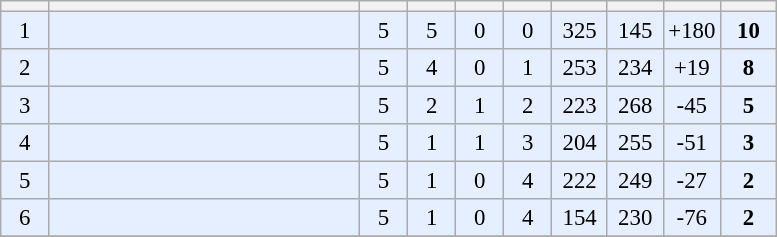<table class="wikitable" style="text-align:center; font-size:95%">
<tr>
<th width="25"></th>
<th width="200"></th>
<th width="25"></th>
<th width="25"></th>
<th width="25"></th>
<th width="25"></th>
<th width="30"></th>
<th width="30"></th>
<th width="30"></th>
<th width="30"></th>
</tr>
<tr style="background:#e6efff">
<td>1</td>
<td style="text-align:left"></td>
<td>5</td>
<td>5</td>
<td>0</td>
<td>0</td>
<td>325</td>
<td>145</td>
<td>+180</td>
<td><strong>10</strong></td>
</tr>
<tr style="background:#e6efff">
<td>2</td>
<td style="text-align:left"></td>
<td>5</td>
<td>4</td>
<td>0</td>
<td>1</td>
<td>253</td>
<td>234</td>
<td>+19</td>
<td><strong>8</strong></td>
</tr>
<tr style="background:#e6efff">
<td>3</td>
<td style="text-align:left"></td>
<td>5</td>
<td>2</td>
<td>1</td>
<td>2</td>
<td>223</td>
<td>268</td>
<td>-45</td>
<td><strong>5</strong></td>
</tr>
<tr style="background:#e6efff">
<td>4</td>
<td style="text-align:left"></td>
<td>5</td>
<td>1</td>
<td>1</td>
<td>3</td>
<td>204</td>
<td>255</td>
<td>-51</td>
<td><strong>3</strong></td>
</tr>
<tr style="background:#e6efff">
<td>5</td>
<td style="text-align:left"></td>
<td>5</td>
<td>1</td>
<td>0</td>
<td>4</td>
<td>222</td>
<td>249</td>
<td>-27</td>
<td><strong>2</strong></td>
</tr>
<tr style="background:#e6efff">
<td>6</td>
<td style="text-align:left"></td>
<td>5</td>
<td>1</td>
<td>0</td>
<td>4</td>
<td>154</td>
<td>230</td>
<td>-76</td>
<td><strong>2</strong></td>
</tr>
<tr>
</tr>
</table>
